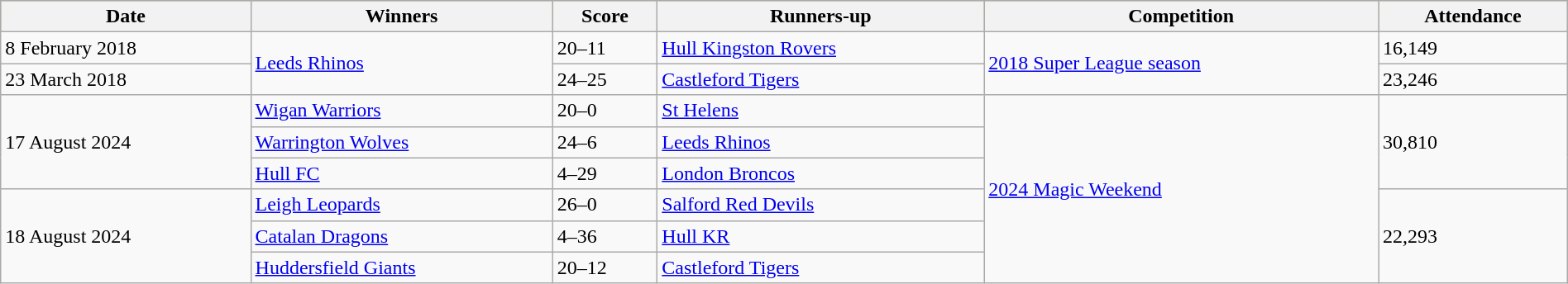<table class="wikitable" width=100%>
<tr bgcolor=#bdb76b>
<th>Date</th>
<th>Winners</th>
<th>Score</th>
<th>Runners-up</th>
<th>Competition</th>
<th>Attendance</th>
</tr>
<tr>
<td>8 February 2018</td>
<td rowspan="2"> <a href='#'>Leeds Rhinos</a></td>
<td>20–11</td>
<td> <a href='#'>Hull Kingston Rovers</a></td>
<td rowspan=2><a href='#'>2018 Super League season</a></td>
<td>16,149</td>
</tr>
<tr>
<td>23 March 2018</td>
<td>24–25</td>
<td> <a href='#'>Castleford Tigers</a></td>
<td>23,246</td>
</tr>
<tr>
<td rowspan="3">17 August 2024</td>
<td> <a href='#'>Wigan Warriors</a></td>
<td>20–0</td>
<td> <a href='#'>St Helens</a></td>
<td rowspan="6"><a href='#'>2024 Magic Weekend</a></td>
<td rowspan="3">30,810 </td>
</tr>
<tr>
<td> <a href='#'>Warrington Wolves</a></td>
<td>24–6</td>
<td> <a href='#'>Leeds Rhinos</a></td>
</tr>
<tr>
<td> <a href='#'>Hull FC</a></td>
<td>4–29</td>
<td> <a href='#'>London Broncos</a></td>
</tr>
<tr>
<td rowspan="3">18 August 2024</td>
<td> <a href='#'>Leigh Leopards</a></td>
<td>26–0</td>
<td> <a href='#'>Salford Red Devils</a></td>
<td rowspan="3">22,293 </td>
</tr>
<tr>
<td> <a href='#'>Catalan Dragons</a></td>
<td>4–36</td>
<td> <a href='#'>Hull KR</a></td>
</tr>
<tr>
<td> <a href='#'>Huddersfield Giants</a></td>
<td>20–12</td>
<td> <a href='#'>Castleford Tigers</a></td>
</tr>
</table>
